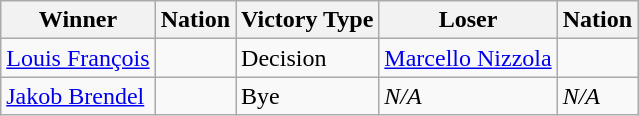<table class="wikitable sortable" style="text-align:left;">
<tr>
<th>Winner</th>
<th>Nation</th>
<th>Victory Type</th>
<th>Loser</th>
<th>Nation</th>
</tr>
<tr>
<td><a href='#'>Louis François</a></td>
<td></td>
<td>Decision</td>
<td><a href='#'>Marcello Nizzola</a></td>
<td></td>
</tr>
<tr>
<td><a href='#'>Jakob Brendel</a></td>
<td></td>
<td>Bye</td>
<td><em>N/A</em></td>
<td><em>N/A</em></td>
</tr>
</table>
